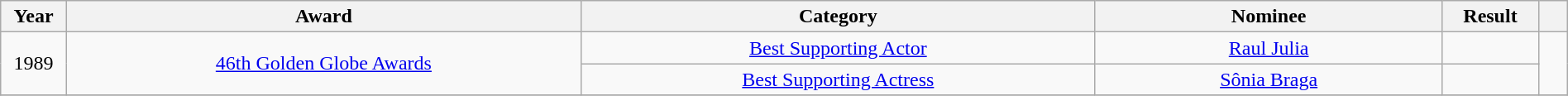<table width="100%" class="wikitable plainrowheaders" style="text-align:center;">
<tr>
<th width="10">Year</th>
<th width="300">Award</th>
<th width="300">Category</th>
<th width="200">Nominee</th>
<th width="50">Result</th>
<th width="10"></th>
</tr>
<tr>
<td rowspan="2">1989</td>
<td rowspan="2"><a href='#'>46th Golden Globe Awards</a></td>
<td><a href='#'>Best Supporting Actor</a></td>
<td><a href='#'>Raul Julia</a></td>
<td></td>
<td rowspan="2"></td>
</tr>
<tr>
<td><a href='#'>Best Supporting Actress</a></td>
<td><a href='#'>Sônia Braga</a></td>
<td></td>
</tr>
<tr>
</tr>
</table>
